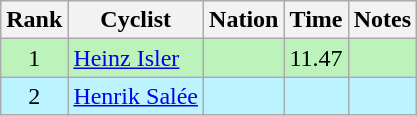<table class="wikitable sortable" style="text-align:center;">
<tr>
<th>Rank</th>
<th>Cyclist</th>
<th>Nation</th>
<th>Time</th>
<th>Notes</th>
</tr>
<tr bgcolor=bbf3bb>
<td>1</td>
<td align=left><a href='#'>Heinz Isler</a></td>
<td align=left></td>
<td>11.47</td>
<td></td>
</tr>
<tr bgcolor=bbf3ff>
<td>2</td>
<td align=left><a href='#'>Henrik Salée</a></td>
<td align=left></td>
<td></td>
<td></td>
</tr>
</table>
